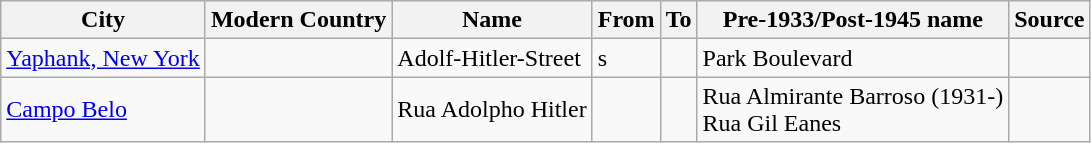<table class="wikitable sortable">
<tr>
<th>City</th>
<th>Modern Country</th>
<th>Name</th>
<th>From</th>
<th>To</th>
<th>Pre-1933/Post-1945 name</th>
<th>Source</th>
</tr>
<tr>
<td><a href='#'>Yaphank, New York</a></td>
<td></td>
<td>Adolf-Hitler-Street</td>
<td>s</td>
<td></td>
<td>Park Boulevard</td>
<td></td>
</tr>
<tr>
<td><a href='#'>Campo Belo</a></td>
<td></td>
<td>Rua Adolpho Hitler</td>
<td></td>
<td></td>
<td>Rua Almirante Barroso (1931-)<br>Rua Gil Eanes</td>
<td></td>
</tr>
</table>
